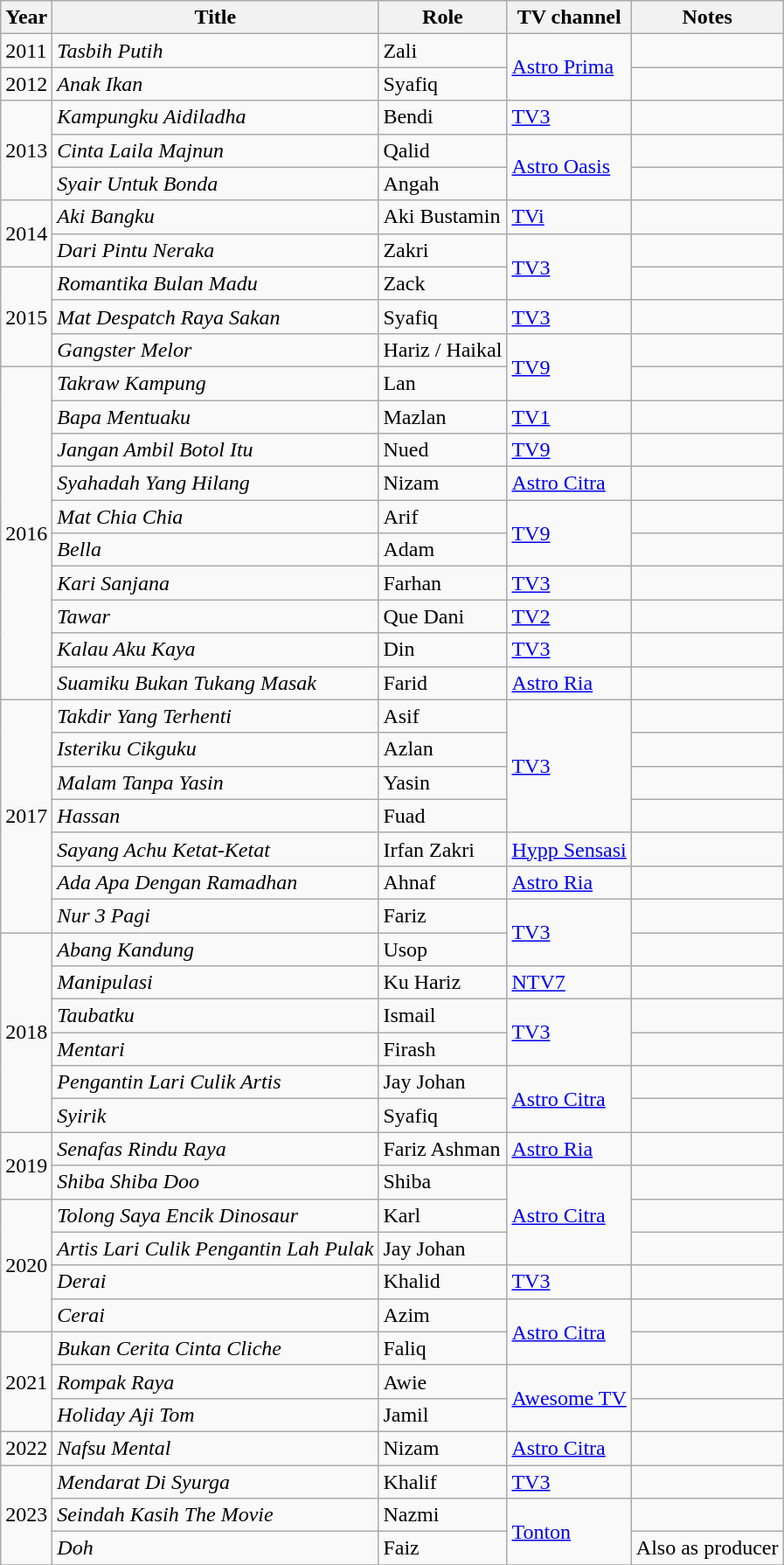<table class="wikitable">
<tr>
<th>Year</th>
<th>Title</th>
<th>Role</th>
<th>TV channel</th>
<th>Notes</th>
</tr>
<tr>
<td>2011</td>
<td><em>Tasbih Putih</em></td>
<td>Zali</td>
<td rowspan="2"><a href='#'>Astro Prima</a></td>
<td></td>
</tr>
<tr>
<td>2012</td>
<td><em>Anak Ikan</em></td>
<td>Syafiq</td>
<td></td>
</tr>
<tr>
<td rowspan="3">2013</td>
<td><em>Kampungku Aidiladha</em></td>
<td>Bendi</td>
<td><a href='#'>TV3</a></td>
<td></td>
</tr>
<tr>
<td><em>Cinta Laila Majnun</em></td>
<td>Qalid</td>
<td rowspan="2"><a href='#'>Astro Oasis</a></td>
<td></td>
</tr>
<tr>
<td><em>Syair Untuk Bonda</em></td>
<td>Angah</td>
<td></td>
</tr>
<tr>
<td rowspan="2">2014</td>
<td><em>Aki Bangku</em></td>
<td>Aki Bustamin</td>
<td><a href='#'>TVi</a></td>
<td></td>
</tr>
<tr>
<td><em>Dari Pintu Neraka</em></td>
<td>Zakri</td>
<td rowspan="2"><a href='#'>TV3</a></td>
<td></td>
</tr>
<tr>
<td rowspan="3">2015</td>
<td><em>Romantika Bulan Madu</em></td>
<td>Zack</td>
<td></td>
</tr>
<tr>
<td><em>Mat Despatch Raya Sakan</em></td>
<td>Syafiq</td>
<td><a href='#'>TV3</a></td>
<td></td>
</tr>
<tr>
<td><em>Gangster Melor</em></td>
<td>Hariz / Haikal</td>
<td rowspan="2"><a href='#'>TV9</a></td>
<td></td>
</tr>
<tr>
<td rowspan="10">2016</td>
<td><em>Takraw Kampung</em></td>
<td>Lan</td>
<td></td>
</tr>
<tr>
<td><em>Bapa Mentuaku</em></td>
<td>Mazlan</td>
<td><a href='#'>TV1</a></td>
<td></td>
</tr>
<tr>
<td><em>Jangan Ambil Botol Itu</em></td>
<td>Nued</td>
<td><a href='#'>TV9</a></td>
<td></td>
</tr>
<tr>
<td><em>Syahadah Yang Hilang</em></td>
<td>Nizam</td>
<td><a href='#'>Astro Citra</a></td>
<td></td>
</tr>
<tr>
<td><em>Mat Chia Chia</em></td>
<td>Arif</td>
<td rowspan="2"><a href='#'>TV9</a></td>
<td></td>
</tr>
<tr>
<td><em>Bella</em></td>
<td>Adam</td>
<td></td>
</tr>
<tr>
<td><em>Kari Sanjana</em></td>
<td>Farhan</td>
<td><a href='#'>TV3</a></td>
<td></td>
</tr>
<tr>
<td><em>Tawar</em></td>
<td>Que Dani</td>
<td><a href='#'>TV2</a></td>
<td></td>
</tr>
<tr>
<td><em>Kalau Aku Kaya</em></td>
<td>Din</td>
<td><a href='#'>TV3</a></td>
<td></td>
</tr>
<tr>
<td><em>Suamiku Bukan Tukang Masak</em></td>
<td>Farid</td>
<td><a href='#'>Astro Ria</a></td>
<td></td>
</tr>
<tr>
<td rowspan="7">2017</td>
<td><em>Takdir Yang Terhenti</em></td>
<td>Asif</td>
<td rowspan="4"><a href='#'>TV3</a></td>
<td></td>
</tr>
<tr>
<td><em>Isteriku Cikguku</em></td>
<td>Azlan</td>
<td></td>
</tr>
<tr>
<td><em>Malam Tanpa Yasin</em></td>
<td>Yasin</td>
<td></td>
</tr>
<tr>
<td><em>Hassan</em></td>
<td>Fuad</td>
<td></td>
</tr>
<tr>
<td><em>Sayang Achu Ketat-Ketat</em></td>
<td>Irfan Zakri</td>
<td><a href='#'>Hypp Sensasi</a></td>
<td></td>
</tr>
<tr>
<td><em>Ada Apa Dengan Ramadhan</em></td>
<td>Ahnaf</td>
<td><a href='#'>Astro Ria</a></td>
<td></td>
</tr>
<tr>
<td><em>Nur 3 Pagi</em></td>
<td>Fariz</td>
<td rowspan="2"><a href='#'>TV3</a></td>
<td></td>
</tr>
<tr>
<td rowspan="6">2018</td>
<td><em>Abang Kandung</em></td>
<td>Usop</td>
<td></td>
</tr>
<tr>
<td><em>Manipulasi</em></td>
<td>Ku Hariz</td>
<td><a href='#'>NTV7</a></td>
<td></td>
</tr>
<tr>
<td><em>Taubatku</em></td>
<td>Ismail</td>
<td rowspan="2"><a href='#'>TV3</a></td>
<td></td>
</tr>
<tr>
<td><em>Mentari</em></td>
<td>Firash</td>
<td></td>
</tr>
<tr>
<td><em>Pengantin Lari Culik Artis</em></td>
<td>Jay Johan</td>
<td rowspan="2"><a href='#'>Astro Citra</a></td>
<td></td>
</tr>
<tr>
<td><em>Syirik</em></td>
<td>Syafiq</td>
<td></td>
</tr>
<tr>
<td rowspan="2">2019</td>
<td><em>Senafas Rindu Raya</em></td>
<td>Fariz Ashman</td>
<td><a href='#'>Astro Ria</a></td>
<td></td>
</tr>
<tr>
<td><em>Shiba Shiba Doo</em></td>
<td>Shiba</td>
<td rowspan="3"><a href='#'>Astro Citra</a></td>
<td></td>
</tr>
<tr>
<td rowspan="4">2020</td>
<td><em>Tolong Saya Encik Dinosaur</em></td>
<td>Karl</td>
<td></td>
</tr>
<tr>
<td><em>Artis Lari Culik Pengantin Lah Pulak</em></td>
<td>Jay Johan</td>
<td></td>
</tr>
<tr>
<td><em>Derai</em></td>
<td>Khalid</td>
<td><a href='#'>TV3</a></td>
<td></td>
</tr>
<tr>
<td><em>Cerai</em></td>
<td>Azim</td>
<td rowspan="2"><a href='#'>Astro Citra</a></td>
<td></td>
</tr>
<tr>
<td rowspan="3">2021</td>
<td><em>Bukan Cerita Cinta Cliche</em></td>
<td>Faliq</td>
<td></td>
</tr>
<tr>
<td><em>Rompak Raya</em></td>
<td>Awie</td>
<td rowspan="2"><a href='#'>Awesome TV</a></td>
<td></td>
</tr>
<tr>
<td><em>Holiday Aji Tom</em></td>
<td>Jamil</td>
<td></td>
</tr>
<tr>
<td>2022</td>
<td><em>Nafsu Mental</em></td>
<td>Nizam</td>
<td><a href='#'>Astro Citra</a></td>
<td></td>
</tr>
<tr>
<td rowspan="3">2023</td>
<td><em>Mendarat Di Syurga</em></td>
<td>Khalif</td>
<td><a href='#'>TV3</a></td>
<td></td>
</tr>
<tr>
<td><em>Seindah Kasih The Movie</em></td>
<td>Nazmi</td>
<td rowspan="2"><a href='#'>Tonton</a></td>
<td></td>
</tr>
<tr>
<td><em>Doh</em></td>
<td>Faiz</td>
<td>Also as producer</td>
</tr>
<tr>
</tr>
</table>
